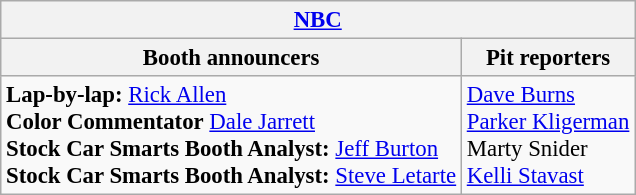<table class="wikitable" style="font-size: 95%">
<tr>
<th colspan="2"><a href='#'>NBC</a></th>
</tr>
<tr>
<th>Booth announcers</th>
<th>Pit reporters</th>
</tr>
<tr>
<td><strong>Lap-by-lap:</strong> <a href='#'>Rick Allen</a><br> <strong>Color Commentator</strong> <a href='#'>Dale Jarrett</a><br><strong>Stock Car Smarts Booth Analyst:</strong> <a href='#'>Jeff Burton</a><br><strong>Stock Car Smarts Booth Analyst:</strong> <a href='#'>Steve Letarte</a></td>
<td><a href='#'>Dave Burns</a><br><a href='#'>Parker Kligerman</a><br>Marty Snider<br><a href='#'>Kelli Stavast</a></td>
</tr>
</table>
